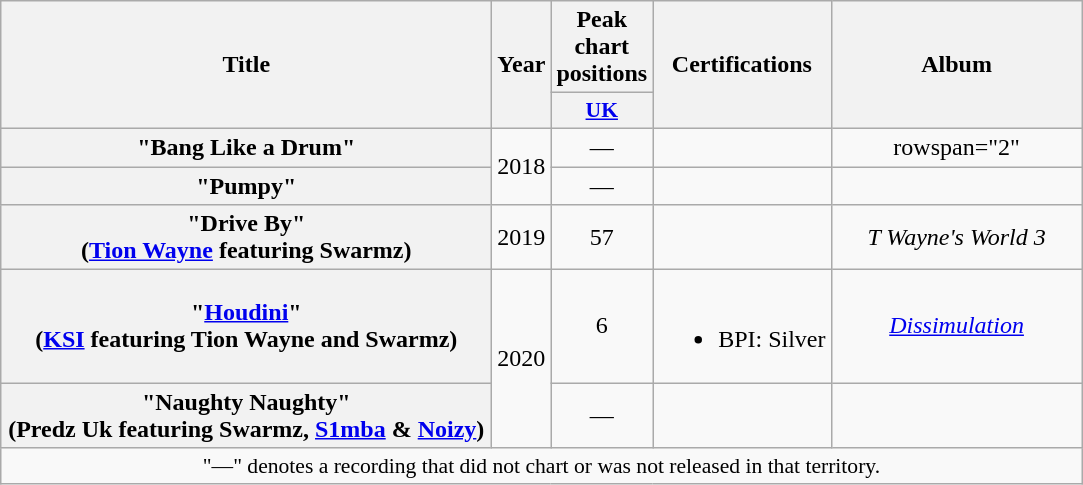<table class="wikitable plainrowheaders" style="text-align:center;">
<tr>
<th rowspan="2" scope="col" style="width:20em;">Title</th>
<th rowspan="2" scope="col" style="width:1em;">Year</th>
<th colspan="1" scope="col">Peak chart positions</th>
<th rowspan="2" scope="col">Certifications</th>
<th rowspan="2" scope="col" style="width:10em;">Album</th>
</tr>
<tr>
<th scope="col" style="width:3em;font-size:90%;"><a href='#'>UK</a><br></th>
</tr>
<tr>
<th scope="row">"Bang Like a Drum"<br></th>
<td rowspan="2">2018</td>
<td>—</td>
<td></td>
<td>rowspan="2" </td>
</tr>
<tr>
<th scope="row">"Pumpy"<br></th>
<td>—</td>
<td></td>
</tr>
<tr>
<th scope="row">"Drive By"<br><span>(<a href='#'>Tion Wayne</a> featuring Swarmz)</span></th>
<td>2019</td>
<td>57</td>
<td></td>
<td><em>T Wayne's World 3</em></td>
</tr>
<tr>
<th scope="row">"<a href='#'>Houdini</a>"<br><span>(<a href='#'>KSI</a> featuring Tion Wayne and Swarmz)</span></th>
<td rowspan="2">2020</td>
<td>6</td>
<td><br><ul><li>BPI: Silver</li></ul></td>
<td><em><a href='#'>Dissimulation</a></em></td>
</tr>
<tr>
<th scope="row">"Naughty Naughty"<br><span>(Predz Uk featuring Swarmz, <a href='#'>S1mba</a> & <a href='#'>Noizy</a>)</span></th>
<td>—</td>
<td></td>
<td></td>
</tr>
<tr>
<td colspan="7" style="font-size:90%">"—" denotes a recording that did not chart or was not released in that territory.</td>
</tr>
</table>
